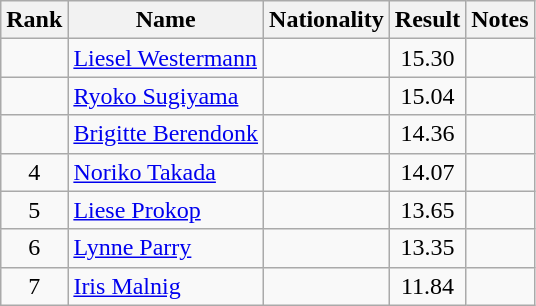<table class="wikitable sortable" style="text-align:center">
<tr>
<th>Rank</th>
<th>Name</th>
<th>Nationality</th>
<th>Result</th>
<th>Notes</th>
</tr>
<tr>
<td></td>
<td align=left><a href='#'>Liesel Westermann</a></td>
<td align=left></td>
<td>15.30</td>
<td></td>
</tr>
<tr>
<td></td>
<td align=left><a href='#'>Ryoko Sugiyama</a></td>
<td align=left></td>
<td>15.04</td>
<td></td>
</tr>
<tr>
<td></td>
<td align=left><a href='#'>Brigitte Berendonk</a></td>
<td align=left></td>
<td>14.36</td>
<td></td>
</tr>
<tr>
<td>4</td>
<td align=left><a href='#'>Noriko Takada</a></td>
<td align=left></td>
<td>14.07</td>
<td></td>
</tr>
<tr>
<td>5</td>
<td align=left><a href='#'>Liese Prokop</a></td>
<td align=left></td>
<td>13.65</td>
<td></td>
</tr>
<tr>
<td>6</td>
<td align=left><a href='#'>Lynne Parry</a></td>
<td align=left></td>
<td>13.35</td>
<td></td>
</tr>
<tr>
<td>7</td>
<td align=left><a href='#'>Iris Malnig</a></td>
<td align=left></td>
<td>11.84</td>
<td></td>
</tr>
</table>
